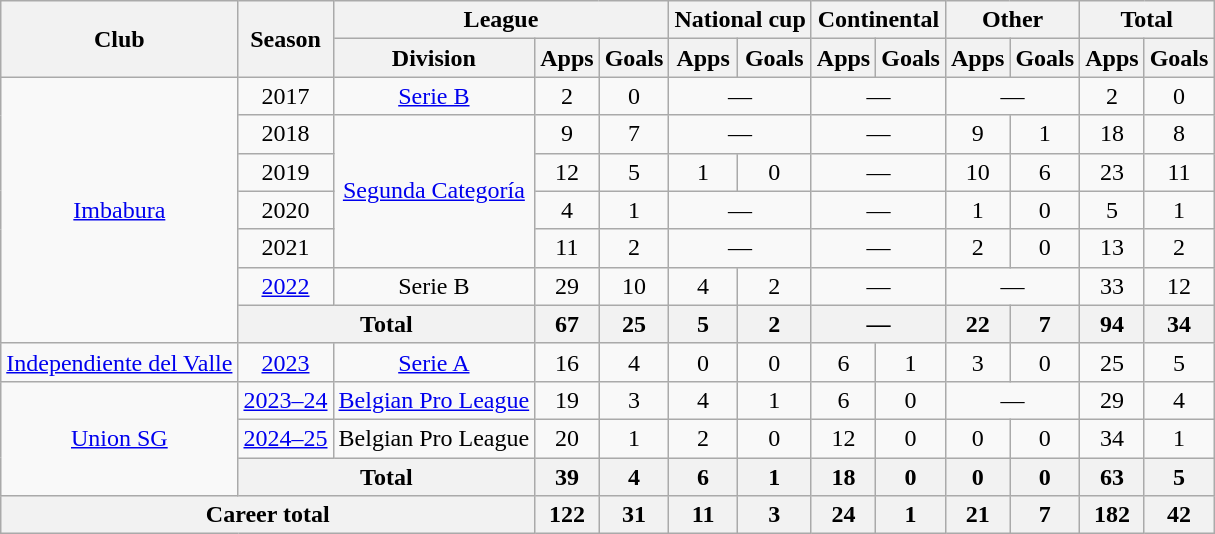<table class="wikitable" style="text-align:center">
<tr>
<th rowspan="2">Club</th>
<th rowspan="2">Season</th>
<th colspan="3">League</th>
<th colspan="2">National cup</th>
<th colspan="2">Continental</th>
<th colspan="2">Other</th>
<th colspan="2">Total</th>
</tr>
<tr>
<th>Division</th>
<th>Apps</th>
<th>Goals</th>
<th>Apps</th>
<th>Goals</th>
<th>Apps</th>
<th>Goals</th>
<th>Apps</th>
<th>Goals</th>
<th>Apps</th>
<th>Goals</th>
</tr>
<tr>
<td rowspan="7"><a href='#'>Imbabura</a></td>
<td>2017</td>
<td><a href='#'>Serie B</a></td>
<td>2</td>
<td>0</td>
<td colspan="2">—</td>
<td colspan="2">—</td>
<td colspan="2">—</td>
<td>2</td>
<td>0</td>
</tr>
<tr>
<td>2018</td>
<td rowspan="4"><a href='#'>Segunda Categoría</a></td>
<td>9</td>
<td>7</td>
<td colspan="2">—</td>
<td colspan="2">—</td>
<td>9</td>
<td>1</td>
<td>18</td>
<td>8</td>
</tr>
<tr>
<td>2019</td>
<td>12</td>
<td>5</td>
<td>1</td>
<td>0</td>
<td colspan="2">—</td>
<td>10</td>
<td>6</td>
<td>23</td>
<td>11</td>
</tr>
<tr>
<td>2020</td>
<td>4</td>
<td>1</td>
<td colspan="2">—</td>
<td colspan="2">—</td>
<td>1</td>
<td>0</td>
<td>5</td>
<td>1</td>
</tr>
<tr>
<td>2021</td>
<td>11</td>
<td>2</td>
<td colspan="2">—</td>
<td colspan="2">—</td>
<td>2</td>
<td>0</td>
<td>13</td>
<td>2</td>
</tr>
<tr>
<td><a href='#'>2022</a></td>
<td>Serie B</td>
<td>29</td>
<td>10</td>
<td>4</td>
<td>2</td>
<td colspan="2">—</td>
<td colspan="2">—</td>
<td>33</td>
<td>12</td>
</tr>
<tr>
<th colspan="2">Total</th>
<th>67</th>
<th>25</th>
<th>5</th>
<th>2</th>
<th colspan="2">—</th>
<th>22</th>
<th>7</th>
<th>94</th>
<th>34</th>
</tr>
<tr>
<td><a href='#'>Independiente del Valle</a></td>
<td><a href='#'>2023</a></td>
<td><a href='#'>Serie A</a></td>
<td>16</td>
<td>4</td>
<td>0</td>
<td>0</td>
<td>6</td>
<td>1</td>
<td>3</td>
<td>0</td>
<td>25</td>
<td>5</td>
</tr>
<tr>
<td rowspan="3"><a href='#'>Union SG</a></td>
<td><a href='#'>2023–24</a></td>
<td><a href='#'>Belgian Pro League</a></td>
<td>19</td>
<td>3</td>
<td>4</td>
<td>1</td>
<td>6</td>
<td>0</td>
<td colspan="2">—</td>
<td>29</td>
<td>4</td>
</tr>
<tr>
<td><a href='#'>2024–25</a></td>
<td>Belgian Pro League</td>
<td>20</td>
<td>1</td>
<td>2</td>
<td>0</td>
<td>12</td>
<td>0</td>
<td>0</td>
<td>0</td>
<td>34</td>
<td>1</td>
</tr>
<tr>
<th colspan="2">Total</th>
<th>39</th>
<th>4</th>
<th>6</th>
<th>1</th>
<th>18</th>
<th>0</th>
<th>0</th>
<th>0</th>
<th>63</th>
<th>5</th>
</tr>
<tr>
<th colspan="3">Career total</th>
<th>122</th>
<th>31</th>
<th>11</th>
<th>3</th>
<th>24</th>
<th>1</th>
<th>21</th>
<th>7</th>
<th>182</th>
<th>42</th>
</tr>
</table>
